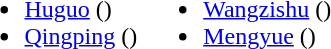<table>
<tr>
<td valign="top"><br><ul><li><a href='#'>Huguo</a> ()</li><li><a href='#'>Qingping</a> ()</li></ul></td>
<td valign="top"><br><ul><li><a href='#'>Wangzishu</a> ()</li><li><a href='#'>Mengyue</a> ()</li></ul></td>
</tr>
</table>
